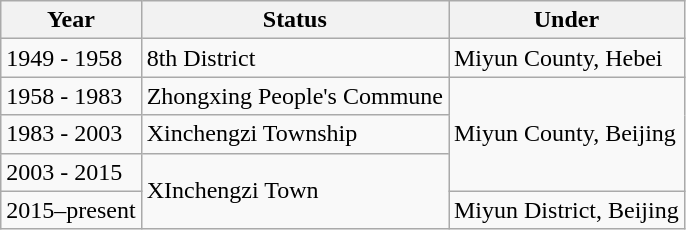<table class="wikitable">
<tr>
<th>Year</th>
<th>Status</th>
<th>Under</th>
</tr>
<tr>
<td>1949 - 1958</td>
<td>8th District</td>
<td>Miyun County, Hebei</td>
</tr>
<tr>
<td>1958 - 1983</td>
<td>Zhongxing People's Commune</td>
<td rowspan="3">Miyun County, Beijing</td>
</tr>
<tr>
<td>1983 - 2003</td>
<td>Xinchengzi Township</td>
</tr>
<tr>
<td>2003 - 2015</td>
<td rowspan="2">XInchengzi Town</td>
</tr>
<tr>
<td>2015–present</td>
<td>Miyun District, Beijing</td>
</tr>
</table>
